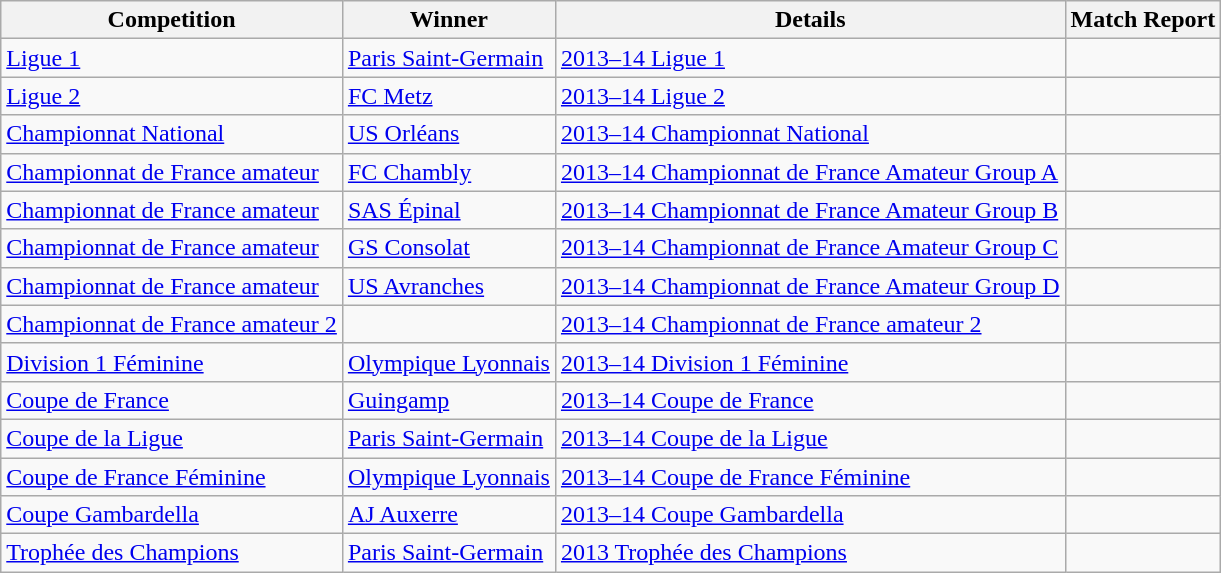<table class="wikitable">
<tr>
<th>Competition</th>
<th>Winner</th>
<th>Details</th>
<th>Match Report</th>
</tr>
<tr>
<td><a href='#'>Ligue 1</a></td>
<td><a href='#'>Paris Saint-Germain</a></td>
<td><a href='#'>2013–14 Ligue 1</a></td>
<td></td>
</tr>
<tr>
<td><a href='#'>Ligue 2</a></td>
<td><a href='#'>FC Metz</a></td>
<td><a href='#'>2013–14 Ligue 2</a></td>
<td></td>
</tr>
<tr>
<td><a href='#'>Championnat National</a></td>
<td><a href='#'>US Orléans</a></td>
<td><a href='#'>2013–14 Championnat National</a></td>
<td></td>
</tr>
<tr>
<td><a href='#'>Championnat de France amateur</a></td>
<td><a href='#'>FC Chambly</a></td>
<td><a href='#'>2013–14 Championnat de France Amateur Group A</a></td>
<td></td>
</tr>
<tr>
<td><a href='#'>Championnat de France amateur</a></td>
<td><a href='#'>SAS Épinal</a></td>
<td><a href='#'>2013–14 Championnat de France Amateur Group B</a></td>
<td></td>
</tr>
<tr>
<td><a href='#'>Championnat de France amateur</a></td>
<td><a href='#'>GS Consolat</a></td>
<td><a href='#'>2013–14 Championnat de France Amateur Group C</a></td>
<td></td>
</tr>
<tr>
<td><a href='#'>Championnat de France amateur</a></td>
<td><a href='#'>US Avranches</a></td>
<td><a href='#'>2013–14 Championnat de France Amateur Group D</a></td>
<td></td>
</tr>
<tr>
<td><a href='#'>Championnat de France amateur 2</a></td>
<td></td>
<td><a href='#'>2013–14 Championnat de France amateur 2</a></td>
<td></td>
</tr>
<tr>
<td><a href='#'>Division 1 Féminine</a></td>
<td><a href='#'>Olympique Lyonnais</a></td>
<td><a href='#'>2013–14 Division 1 Féminine</a></td>
<td></td>
</tr>
<tr>
<td><a href='#'>Coupe de France</a></td>
<td><a href='#'>Guingamp</a></td>
<td><a href='#'>2013–14 Coupe de France</a></td>
<td></td>
</tr>
<tr>
<td><a href='#'>Coupe de la Ligue</a></td>
<td><a href='#'>Paris Saint-Germain</a></td>
<td><a href='#'>2013–14 Coupe de la Ligue</a></td>
<td></td>
</tr>
<tr>
<td><a href='#'>Coupe de France Féminine</a></td>
<td><a href='#'>Olympique Lyonnais</a></td>
<td><a href='#'>2013–14 Coupe de France Féminine</a></td>
<td></td>
</tr>
<tr>
<td><a href='#'>Coupe Gambardella</a></td>
<td><a href='#'>AJ Auxerre</a></td>
<td><a href='#'>2013–14 Coupe Gambardella</a></td>
<td></td>
</tr>
<tr>
<td><a href='#'>Trophée des Champions</a></td>
<td><a href='#'>Paris Saint-Germain</a></td>
<td><a href='#'>2013 Trophée des Champions</a></td>
<td></td>
</tr>
</table>
